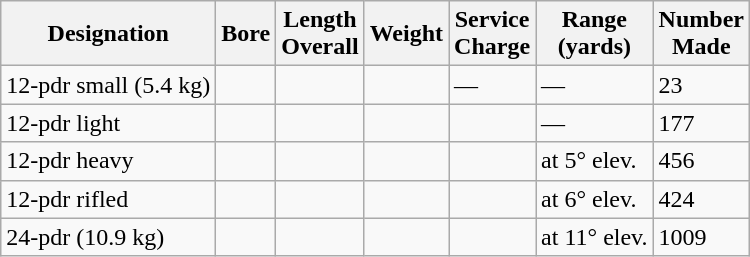<table class="wikitable">
<tr>
<th>Designation</th>
<th>Bore</th>
<th>Length<br>Overall</th>
<th>Weight</th>
<th>Service<br>Charge</th>
<th>Range<br>(yards)</th>
<th>Number<br>Made</th>
</tr>
<tr>
<td>12-pdr small (5.4 kg)</td>
<td></td>
<td></td>
<td></td>
<td>—</td>
<td>—</td>
<td>23</td>
</tr>
<tr>
<td>12-pdr light</td>
<td></td>
<td></td>
<td></td>
<td></td>
<td>—</td>
<td>177</td>
</tr>
<tr>
<td>12-pdr heavy</td>
<td></td>
<td></td>
<td></td>
<td></td>
<td> at 5° elev.</td>
<td>456</td>
</tr>
<tr>
<td>12-pdr rifled</td>
<td></td>
<td></td>
<td></td>
<td></td>
<td> at 6° elev.</td>
<td>424</td>
</tr>
<tr>
<td>24-pdr (10.9 kg)</td>
<td></td>
<td></td>
<td></td>
<td></td>
<td> at 11° elev.</td>
<td>1009</td>
</tr>
</table>
